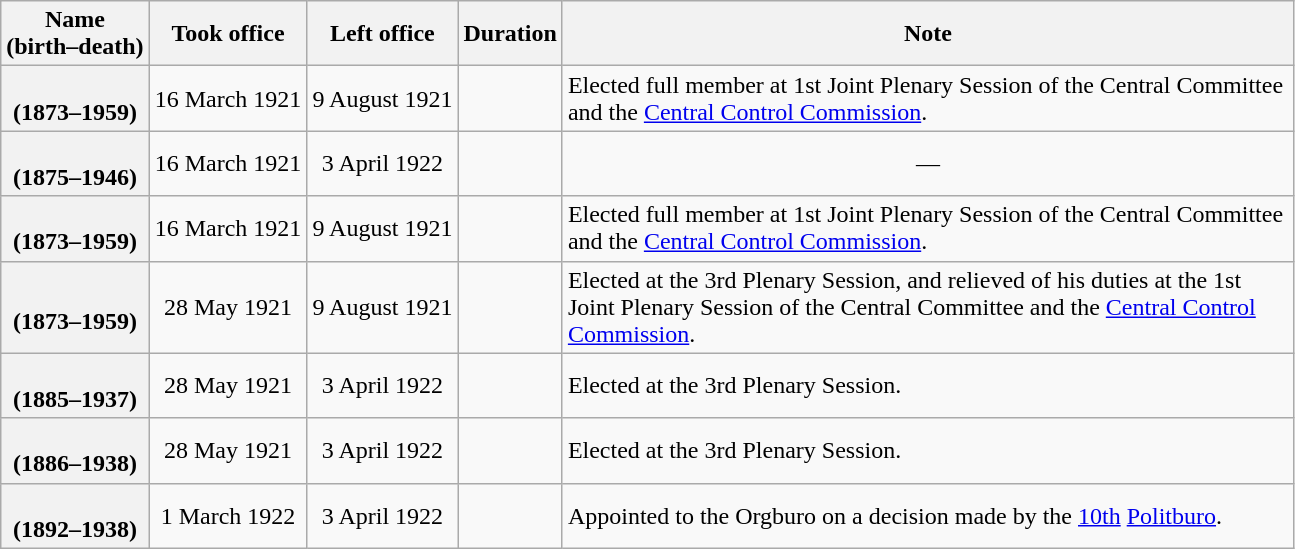<table class="wikitable plainrowheaders sortable" style="text-align:center;" border="1">
<tr>
<th scope="col">Name<br>(birth–death)</th>
<th scope="col">Took office</th>
<th scope="col">Left office</th>
<th scope="col">Duration</th>
<th scope="col" style="width:30em;">Note</th>
</tr>
<tr>
<th scope="row"><br>(1873–1959)</th>
<td>16 March 1921</td>
<td>9 August 1921</td>
<td></td>
<td align="left">Elected full member at 1st Joint Plenary Session of the Central Committee and the <a href='#'>Central Control Commission</a>.</td>
</tr>
<tr>
<th scope="row"><br>(1875–1946)</th>
<td>16 March 1921</td>
<td>3 April 1922</td>
<td></td>
<td>—</td>
</tr>
<tr>
<th scope="row"><br>(1873–1959)</th>
<td>16 March 1921</td>
<td>9 August 1921</td>
<td></td>
<td align="left">Elected full member at 1st Joint Plenary Session of the Central Committee and the <a href='#'>Central Control Commission</a>.</td>
</tr>
<tr>
<th scope="row"><br>(1873–1959)</th>
<td>28 May 1921</td>
<td>9 August 1921</td>
<td></td>
<td align="left">Elected at the 3rd Plenary Session, and relieved of his duties at the 1st Joint Plenary Session of the Central Committee and the <a href='#'>Central Control Commission</a>.</td>
</tr>
<tr>
<th scope="row"><br>(1885–1937)</th>
<td>28 May 1921</td>
<td>3 April 1922</td>
<td></td>
<td align="left">Elected at the 3rd Plenary Session.</td>
</tr>
<tr>
<th scope="row"><br>(1886–1938)</th>
<td>28 May 1921</td>
<td>3 April 1922</td>
<td></td>
<td align="left">Elected at the 3rd Plenary Session.</td>
</tr>
<tr>
<th scope="row"><br>(1892–1938)</th>
<td>1 March 1922</td>
<td>3 April 1922</td>
<td></td>
<td align="left">Appointed to the Orgburo on a decision made by the <a href='#'>10th</a> <a href='#'>Politburo</a>.</td>
</tr>
</table>
